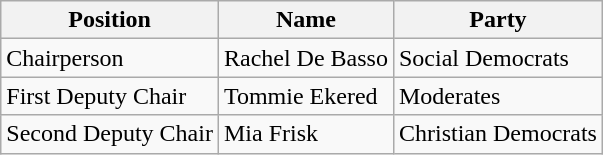<table class="wikitable">
<tr>
<th>Position</th>
<th>Name</th>
<th>Party</th>
</tr>
<tr>
<td>Chairperson</td>
<td>Rachel De Basso</td>
<td>Social Democrats</td>
</tr>
<tr>
<td>First Deputy Chair</td>
<td>Tommie Ekered</td>
<td>Moderates</td>
</tr>
<tr>
<td>Second Deputy Chair</td>
<td>Mia Frisk</td>
<td>Christian Democrats</td>
</tr>
</table>
